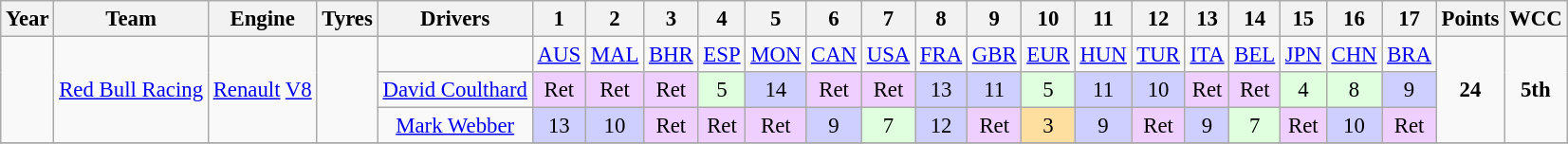<table class="wikitable" style="text-align:center; font-size:95%">
<tr>
<th>Year</th>
<th>Team</th>
<th>Engine</th>
<th>Tyres</th>
<th>Drivers</th>
<th>1</th>
<th>2</th>
<th>3</th>
<th>4</th>
<th>5</th>
<th>6</th>
<th>7</th>
<th>8</th>
<th>9</th>
<th>10</th>
<th>11</th>
<th>12</th>
<th>13</th>
<th>14</th>
<th>15</th>
<th>16</th>
<th>17</th>
<th>Points</th>
<th>WCC</th>
</tr>
<tr>
<td rowspan="3"></td>
<td rowspan="3"><a href='#'>Red Bull Racing</a></td>
<td rowspan="3"><a href='#'>Renault</a> <a href='#'>V8</a></td>
<td rowspan="3"></td>
<td></td>
<td><a href='#'>AUS</a></td>
<td><a href='#'>MAL</a></td>
<td><a href='#'>BHR</a></td>
<td><a href='#'>ESP</a></td>
<td><a href='#'>MON</a></td>
<td><a href='#'>CAN</a></td>
<td><a href='#'>USA</a></td>
<td><a href='#'>FRA</a></td>
<td><a href='#'>GBR</a></td>
<td><a href='#'>EUR</a></td>
<td><a href='#'>HUN</a></td>
<td><a href='#'>TUR</a></td>
<td><a href='#'>ITA</a></td>
<td><a href='#'>BEL</a></td>
<td><a href='#'>JPN</a></td>
<td><a href='#'>CHN</a></td>
<td><a href='#'>BRA</a></td>
<td rowspan="3"><strong>24</strong></td>
<td rowspan="3"><strong>5th</strong></td>
</tr>
<tr>
<td> <a href='#'>David Coulthard</a></td>
<td style="background:#EFCFFF;">Ret</td>
<td style="background:#EFCFFF;">Ret</td>
<td style="background:#EFCFFF;">Ret</td>
<td style="background:#DFFFDF;">5</td>
<td style="background:#CFCFFF;">14</td>
<td style="background:#EFCFFF;">Ret</td>
<td style="background:#EFCFFF;">Ret</td>
<td style="background:#CFCFFF;">13</td>
<td style="background:#CFCFFF;">11</td>
<td style="background:#DFFFDF;">5</td>
<td style="background:#CFCFFF;">11</td>
<td style="background:#CFCFFF;">10</td>
<td style="background:#EFCFFF;">Ret</td>
<td style="background:#EFCFFF;">Ret</td>
<td style="background:#DFFFDF;">4</td>
<td style="background:#DFFFDF;">8</td>
<td style="background:#CFCFFF;">9</td>
</tr>
<tr>
<td> <a href='#'>Mark Webber</a></td>
<td style="background:#CFCFFF;">13</td>
<td style="background:#CFCFFF;">10</td>
<td style="background:#EFCFFF;">Ret</td>
<td style="background:#EFCFFF;">Ret</td>
<td style="background:#EFCFFF;">Ret</td>
<td style="background:#CFCFFF;">9</td>
<td style="background:#DFFFDF;">7</td>
<td style="background:#CFCFFF;">12</td>
<td style="background:#EFCFFF;">Ret</td>
<td style="background:#FFDF9F;">3</td>
<td style="background:#CFCFFF;">9</td>
<td style="background:#EFCFFF;">Ret</td>
<td style="background:#CFCFFF;">9</td>
<td style="background:#DFFFDF;">7</td>
<td style="background:#EFCFFF;">Ret</td>
<td style="background:#CFCFFF;">10</td>
<td style="background:#EFCFFF;">Ret</td>
</tr>
<tr>
</tr>
</table>
